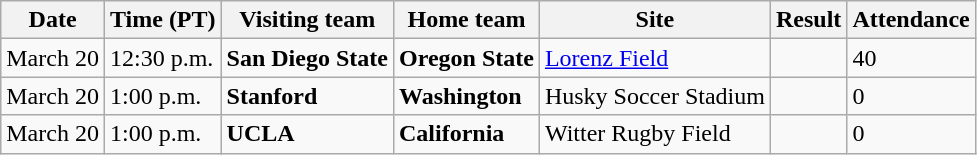<table class="wikitable">
<tr>
<th>Date</th>
<th>Time (PT)</th>
<th>Visiting team</th>
<th>Home team</th>
<th>Site</th>
<th>Result</th>
<th>Attendance</th>
</tr>
<tr>
<td>March 20</td>
<td>12:30 p.m.</td>
<td><strong>San Diego State</strong></td>
<td><strong>Oregon State</strong></td>
<td><a href='#'>Lorenz Field</a></td>
<td></td>
<td>40</td>
</tr>
<tr>
<td>March 20</td>
<td>1:00 p.m.</td>
<td><strong>Stanford</strong></td>
<td><strong>Washington</strong></td>
<td>Husky Soccer Stadium</td>
<td></td>
<td>0</td>
</tr>
<tr>
<td>March 20</td>
<td>1:00 p.m.</td>
<td><strong>UCLA</strong></td>
<td><strong>California</strong></td>
<td>Witter Rugby Field</td>
<td></td>
<td>0</td>
</tr>
</table>
